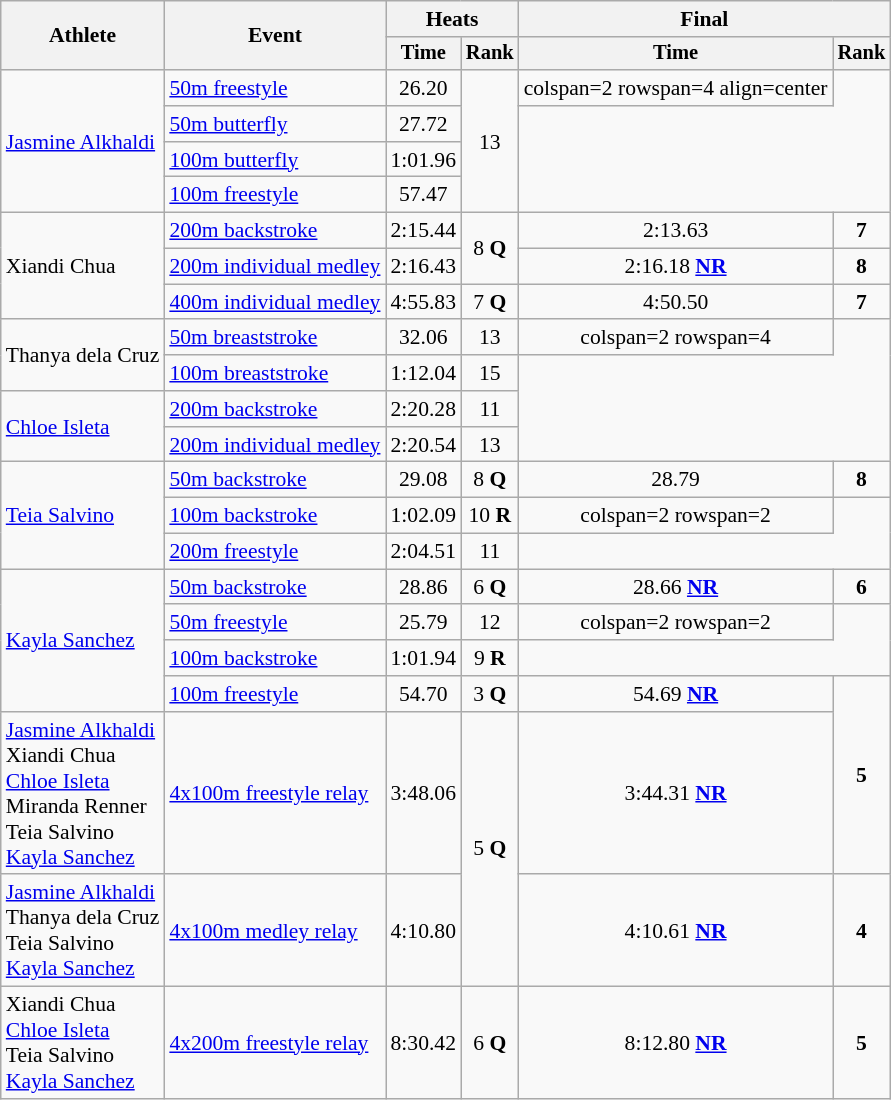<table class="wikitable" style="font-size:90%">
<tr>
<th rowspan=2>Athlete</th>
<th rowspan=2>Event</th>
<th colspan=2>Heats</th>
<th colspan=2>Final</th>
</tr>
<tr style="font-size:95%">
<th>Time</th>
<th>Rank</th>
<th>Time</th>
<th>Rank</th>
</tr>
<tr align=center>
<td rowspan=4 align=left><a href='#'>Jasmine Alkhaldi</a></td>
<td align=left><a href='#'>50m freestyle</a></td>
<td>26.20</td>
<td rowspan=4>13</td>
<td>colspan=2 rowspan=4 align=center </td>
</tr>
<tr align=center>
<td align=left><a href='#'>50m butterfly</a></td>
<td>27.72</td>
</tr>
<tr align=center>
<td align=left><a href='#'>100m butterfly</a></td>
<td>1:01.96</td>
</tr>
<tr align=center>
<td align=left><a href='#'>100m freestyle</a></td>
<td>57.47</td>
</tr>
<tr align=center>
<td rowspan=3 align=left>Xiandi Chua</td>
<td align=left><a href='#'>200m backstroke</a></td>
<td>2:15.44</td>
<td rowspan=2>8 <strong>Q</strong></td>
<td>2:13.63</td>
<td><strong>7</strong></td>
</tr>
<tr align=center>
<td align=left><a href='#'>200m individual medley</a></td>
<td>2:16.43</td>
<td>2:16.18 <strong><a href='#'>NR</a></strong></td>
<td><strong>8</strong></td>
</tr>
<tr align=center>
<td align=left><a href='#'>400m individual medley</a></td>
<td>4:55.83</td>
<td>7 <strong>Q</strong></td>
<td>4:50.50</td>
<td><strong>7</strong></td>
</tr>
<tr align=center>
<td rowspan=2 align=left>Thanya dela Cruz</td>
<td align=left><a href='#'>50m breaststroke</a></td>
<td align=center>32.06</td>
<td>13</td>
<td>colspan=2 rowspan=4 </td>
</tr>
<tr align=center>
<td align=left><a href='#'>100m breaststroke</a></td>
<td>1:12.04</td>
<td>15</td>
</tr>
<tr align=center>
<td rowspan=2 align=left><a href='#'>Chloe Isleta</a></td>
<td align=left><a href='#'>200m backstroke</a></td>
<td>2:20.28</td>
<td>11</td>
</tr>
<tr align=center>
<td align=left><a href='#'>200m individual medley</a></td>
<td>2:20.54</td>
<td>13</td>
</tr>
<tr align=center>
<td rowspan=3 align=left><a href='#'>Teia Salvino</a></td>
<td align=left><a href='#'>50m backstroke</a></td>
<td>29.08</td>
<td>8 <strong>Q</strong></td>
<td>28.79</td>
<td><strong>8</strong></td>
</tr>
<tr align=center>
<td align=left><a href='#'>100m backstroke</a></td>
<td>1:02.09</td>
<td>10 <strong>R</strong></td>
<td>colspan=2 rowspan=2 </td>
</tr>
<tr align=center>
<td align=left><a href='#'>200m freestyle</a></td>
<td>2:04.51</td>
<td>11</td>
</tr>
<tr align=center>
<td rowspan=4 align=left><a href='#'>Kayla Sanchez</a></td>
<td align=left><a href='#'>50m backstroke</a></td>
<td>28.86</td>
<td>6 <strong>Q</strong></td>
<td>28.66 <strong><a href='#'>NR</a></strong></td>
<td><strong>6</strong></td>
</tr>
<tr align=center>
<td align=left><a href='#'>50m freestyle</a></td>
<td>25.79</td>
<td>12</td>
<td>colspan=2 rowspan=2 </td>
</tr>
<tr align=center>
<td align=left><a href='#'>100m backstroke</a></td>
<td>1:01.94</td>
<td>9 <strong>R</strong></td>
</tr>
<tr align=center>
<td align=left><a href='#'>100m freestyle</a></td>
<td>54.70</td>
<td>3 <strong>Q</strong></td>
<td>54.69 <strong><a href='#'>NR</a></strong></td>
<td rowspan=2><strong>5</strong></td>
</tr>
<tr align=center>
<td align=left><a href='#'>Jasmine Alkhaldi</a><br>Xiandi Chua<br><a href='#'>Chloe Isleta</a><br>Miranda Renner<br>Teia Salvino<br><a href='#'>Kayla Sanchez</a></td>
<td align=left><a href='#'>4x100m freestyle relay</a></td>
<td>3:48.06</td>
<td rowspan=2>5 <strong>Q</strong></td>
<td>3:44.31 <strong><a href='#'>NR</a></strong></td>
</tr>
<tr align=center>
<td align=left><a href='#'>Jasmine Alkhaldi</a><br>Thanya dela Cruz<br>Teia Salvino<br><a href='#'>Kayla Sanchez</a></td>
<td align=left><a href='#'>4x100m medley relay</a></td>
<td>4:10.80</td>
<td>4:10.61 <strong><a href='#'>NR</a></strong></td>
<td><strong>4</strong></td>
</tr>
<tr align=center>
<td align=left>Xiandi Chua<br><a href='#'>Chloe Isleta</a><br>Teia Salvino<br><a href='#'>Kayla Sanchez</a></td>
<td align=left><a href='#'>4x200m freestyle relay</a></td>
<td>8:30.42</td>
<td>6 <strong>Q</strong></td>
<td>8:12.80 <strong><a href='#'>NR</a></strong></td>
<td><strong>5</strong></td>
</tr>
</table>
